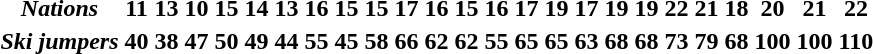<table>
<tr>
</tr>
<tr>
</tr>
<tr>
</tr>
<tr>
</tr>
<tr>
</tr>
<tr>
</tr>
<tr>
</tr>
<tr>
</tr>
<tr>
</tr>
<tr>
</tr>
<tr>
</tr>
<tr>
</tr>
<tr>
</tr>
<tr>
</tr>
<tr>
</tr>
<tr>
</tr>
<tr>
</tr>
<tr>
</tr>
<tr>
</tr>
<tr>
</tr>
<tr>
</tr>
<tr>
</tr>
<tr>
</tr>
<tr>
</tr>
<tr>
</tr>
<tr>
</tr>
<tr>
</tr>
<tr>
</tr>
<tr>
</tr>
<tr>
</tr>
<tr>
</tr>
<tr>
</tr>
<tr>
</tr>
<tr>
</tr>
<tr>
</tr>
<tr>
</tr>
<tr>
</tr>
<tr>
</tr>
<tr>
</tr>
<tr>
</tr>
<tr>
<th><em>Nations</em></th>
<th>11</th>
<th>13</th>
<th>10</th>
<th>15</th>
<th>14</th>
<th>13</th>
<th>16</th>
<th>15</th>
<th>15</th>
<th>17</th>
<th>16</th>
<th>15</th>
<th>16</th>
<th>17</th>
<th>19</th>
<th>17</th>
<th>19</th>
<th>19</th>
<th>22</th>
<th>21</th>
<th>18</th>
<th>20</th>
<th>21</th>
<th>22</th>
</tr>
<tr>
<th><em>Ski jumpers</em></th>
<th>40</th>
<th>38</th>
<th>47</th>
<th>50</th>
<th>49</th>
<th>44</th>
<th>55</th>
<th>45</th>
<th>58</th>
<th>66</th>
<th>62</th>
<th>62</th>
<th>55</th>
<th>65</th>
<th>65</th>
<th>63</th>
<th>68</th>
<th>68</th>
<th>73</th>
<th>79</th>
<th>68</th>
<th>100</th>
<th>100</th>
<th>110</th>
</tr>
<tr>
</tr>
</table>
